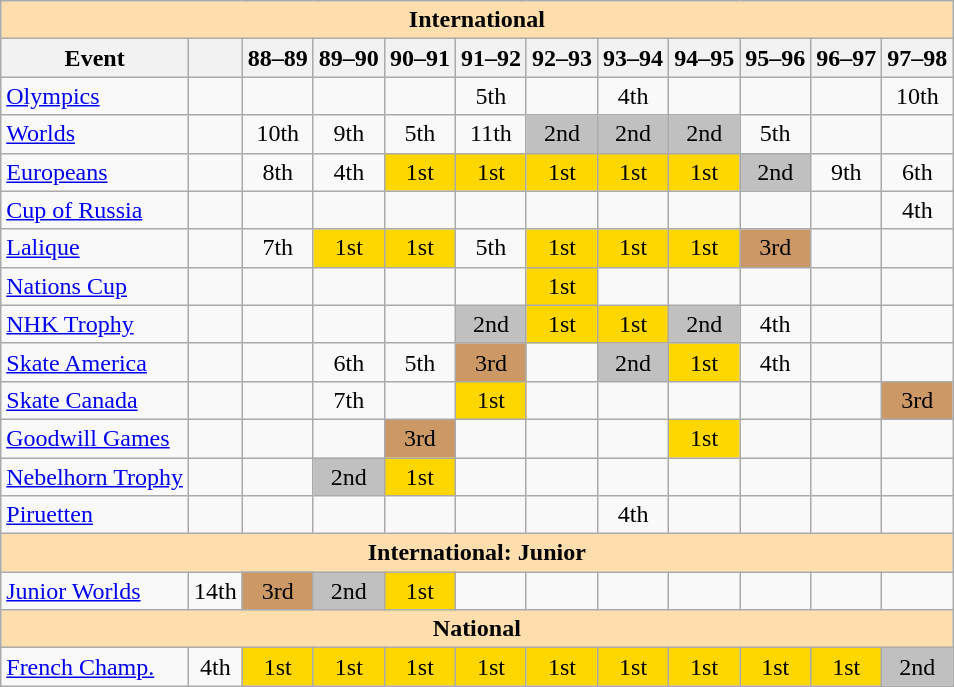<table class="wikitable" style="text-align:center">
<tr>
<th style="background-color: #ffdead; " colspan=12 align=center>International</th>
</tr>
<tr>
<th>Event</th>
<th></th>
<th>88–89</th>
<th>89–90</th>
<th>90–91</th>
<th>91–92</th>
<th>92–93</th>
<th>93–94</th>
<th>94–95</th>
<th>95–96</th>
<th>96–97</th>
<th>97–98</th>
</tr>
<tr>
<td align=left><a href='#'>Olympics</a></td>
<td></td>
<td></td>
<td></td>
<td></td>
<td>5th</td>
<td></td>
<td>4th</td>
<td></td>
<td></td>
<td></td>
<td>10th</td>
</tr>
<tr>
<td align=left><a href='#'>Worlds</a></td>
<td></td>
<td>10th</td>
<td>9th</td>
<td>5th</td>
<td>11th</td>
<td bgcolor=silver>2nd</td>
<td bgcolor=silver>2nd</td>
<td bgcolor=silver>2nd</td>
<td>5th</td>
<td></td>
<td></td>
</tr>
<tr>
<td align=left><a href='#'>Europeans</a></td>
<td></td>
<td>8th</td>
<td>4th</td>
<td bgcolor=gold>1st</td>
<td bgcolor=gold>1st</td>
<td bgcolor=gold>1st</td>
<td bgcolor=gold>1st</td>
<td bgcolor=gold>1st</td>
<td bgcolor=silver>2nd</td>
<td>9th</td>
<td>6th</td>
</tr>
<tr>
<td align=left><a href='#'>Cup of Russia</a></td>
<td></td>
<td></td>
<td></td>
<td></td>
<td></td>
<td></td>
<td></td>
<td></td>
<td></td>
<td></td>
<td>4th</td>
</tr>
<tr>
<td align=left><a href='#'>Lalique</a></td>
<td></td>
<td>7th</td>
<td bgcolor=gold>1st</td>
<td bgcolor=gold>1st</td>
<td>5th</td>
<td bgcolor=gold>1st</td>
<td bgcolor=gold>1st</td>
<td bgcolor=gold>1st</td>
<td bgcolor="#cc9966">3rd</td>
<td></td>
<td></td>
</tr>
<tr>
<td align=left><a href='#'>Nations Cup</a></td>
<td></td>
<td></td>
<td></td>
<td></td>
<td></td>
<td bgcolor=gold>1st</td>
<td></td>
<td></td>
<td></td>
<td></td>
<td></td>
</tr>
<tr>
<td align=left><a href='#'>NHK Trophy</a></td>
<td></td>
<td></td>
<td></td>
<td></td>
<td bgcolor=silver>2nd</td>
<td bgcolor=gold>1st</td>
<td bgcolor=gold>1st</td>
<td bgcolor=silver>2nd</td>
<td>4th</td>
<td></td>
<td></td>
</tr>
<tr>
<td align=left><a href='#'>Skate America</a></td>
<td></td>
<td></td>
<td>6th</td>
<td>5th</td>
<td bgcolor="#cc9966">3rd</td>
<td></td>
<td bgcolor=silver>2nd</td>
<td bgcolor=gold>1st</td>
<td>4th</td>
<td></td>
<td></td>
</tr>
<tr>
<td align=left><a href='#'>Skate Canada</a></td>
<td></td>
<td></td>
<td>7th</td>
<td></td>
<td bgcolor=gold>1st</td>
<td></td>
<td></td>
<td></td>
<td></td>
<td></td>
<td bgcolor="#cc9966">3rd</td>
</tr>
<tr>
<td align=left><a href='#'>Goodwill Games</a></td>
<td></td>
<td></td>
<td></td>
<td bgcolor="#cc9966">3rd</td>
<td></td>
<td></td>
<td></td>
<td bgcolor=gold>1st</td>
<td></td>
<td></td>
<td></td>
</tr>
<tr>
<td align=left><a href='#'>Nebelhorn Trophy</a></td>
<td></td>
<td></td>
<td bgcolor=silver>2nd</td>
<td bgcolor=gold>1st</td>
<td></td>
<td></td>
<td></td>
<td></td>
<td></td>
<td></td>
<td></td>
</tr>
<tr>
<td align=left><a href='#'>Piruetten</a></td>
<td></td>
<td></td>
<td></td>
<td></td>
<td></td>
<td></td>
<td>4th</td>
<td></td>
<td></td>
<td></td>
<td></td>
</tr>
<tr>
<th style="background-color: #ffdead; " colspan=12 align=center>International: Junior</th>
</tr>
<tr>
<td align=left><a href='#'>Junior Worlds</a></td>
<td>14th</td>
<td bgcolor="#cc9966">3rd</td>
<td bgcolor=silver>2nd</td>
<td bgcolor=gold>1st</td>
<td></td>
<td></td>
<td></td>
<td></td>
<td></td>
<td></td>
<td></td>
</tr>
<tr>
<th style="background-color: #ffdead; " colspan=12 align=center>National</th>
</tr>
<tr>
<td align=left><a href='#'>French Champ.</a></td>
<td>4th</td>
<td bgcolor=gold>1st</td>
<td bgcolor=gold>1st</td>
<td bgcolor=gold>1st</td>
<td bgcolor=gold>1st</td>
<td bgcolor=gold>1st</td>
<td bgcolor=gold>1st</td>
<td bgcolor=gold>1st</td>
<td bgcolor=gold>1st</td>
<td bgcolor=gold>1st</td>
<td bgcolor=silver>2nd</td>
</tr>
</table>
